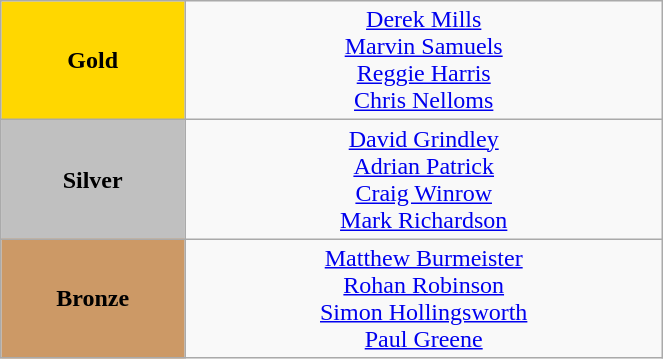<table class="wikitable" style="text-align:center; " width="35%">
<tr>
<td bgcolor="gold"><strong>Gold</strong></td>
<td><a href='#'>Derek Mills</a><br><a href='#'>Marvin Samuels</a><br><a href='#'>Reggie Harris</a><br><a href='#'>Chris Nelloms</a><br>  <small><em></em></small></td>
</tr>
<tr>
<td bgcolor="silver"><strong>Silver</strong></td>
<td><a href='#'>David Grindley</a><br><a href='#'>Adrian Patrick</a><br><a href='#'>Craig Winrow</a><br><a href='#'>Mark Richardson</a><br>  <small><em></em></small></td>
</tr>
<tr>
<td bgcolor="CC9966"><strong>Bronze</strong></td>
<td><a href='#'>Matthew Burmeister</a><br><a href='#'>Rohan Robinson</a><br><a href='#'>Simon Hollingsworth</a><br><a href='#'>Paul Greene</a><br>  <small><em></em></small></td>
</tr>
</table>
